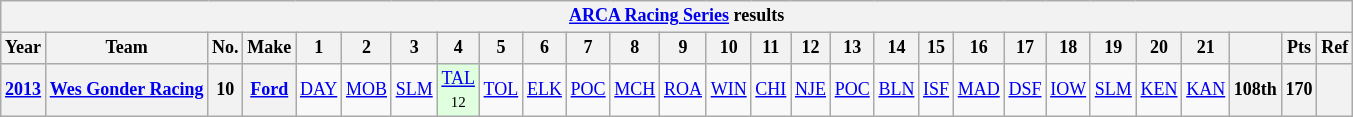<table class="wikitable" style="text-align:center; font-size:75%">
<tr>
<th colspan=45><a href='#'>ARCA Racing Series</a> results</th>
</tr>
<tr>
<th>Year</th>
<th>Team</th>
<th>No.</th>
<th>Make</th>
<th>1</th>
<th>2</th>
<th>3</th>
<th>4</th>
<th>5</th>
<th>6</th>
<th>7</th>
<th>8</th>
<th>9</th>
<th>10</th>
<th>11</th>
<th>12</th>
<th>13</th>
<th>14</th>
<th>15</th>
<th>16</th>
<th>17</th>
<th>18</th>
<th>19</th>
<th>20</th>
<th>21</th>
<th></th>
<th>Pts</th>
<th>Ref</th>
</tr>
<tr>
<th><a href='#'>2013</a></th>
<th><a href='#'>Wes Gonder Racing</a></th>
<th>10</th>
<th><a href='#'>Ford</a></th>
<td><a href='#'>DAY</a></td>
<td><a href='#'>MOB</a></td>
<td><a href='#'>SLM</a></td>
<td style="background:#DFFFDF;"><a href='#'>TAL</a><br><small>12</small></td>
<td><a href='#'>TOL</a></td>
<td><a href='#'>ELK</a></td>
<td><a href='#'>POC</a></td>
<td><a href='#'>MCH</a></td>
<td><a href='#'>ROA</a></td>
<td><a href='#'>WIN</a></td>
<td><a href='#'>CHI</a></td>
<td><a href='#'>NJE</a></td>
<td><a href='#'>POC</a></td>
<td><a href='#'>BLN</a></td>
<td><a href='#'>ISF</a></td>
<td><a href='#'>MAD</a></td>
<td><a href='#'>DSF</a></td>
<td><a href='#'>IOW</a></td>
<td><a href='#'>SLM</a></td>
<td><a href='#'>KEN</a></td>
<td><a href='#'>KAN</a></td>
<th>108th</th>
<th>170</th>
<th></th>
</tr>
</table>
